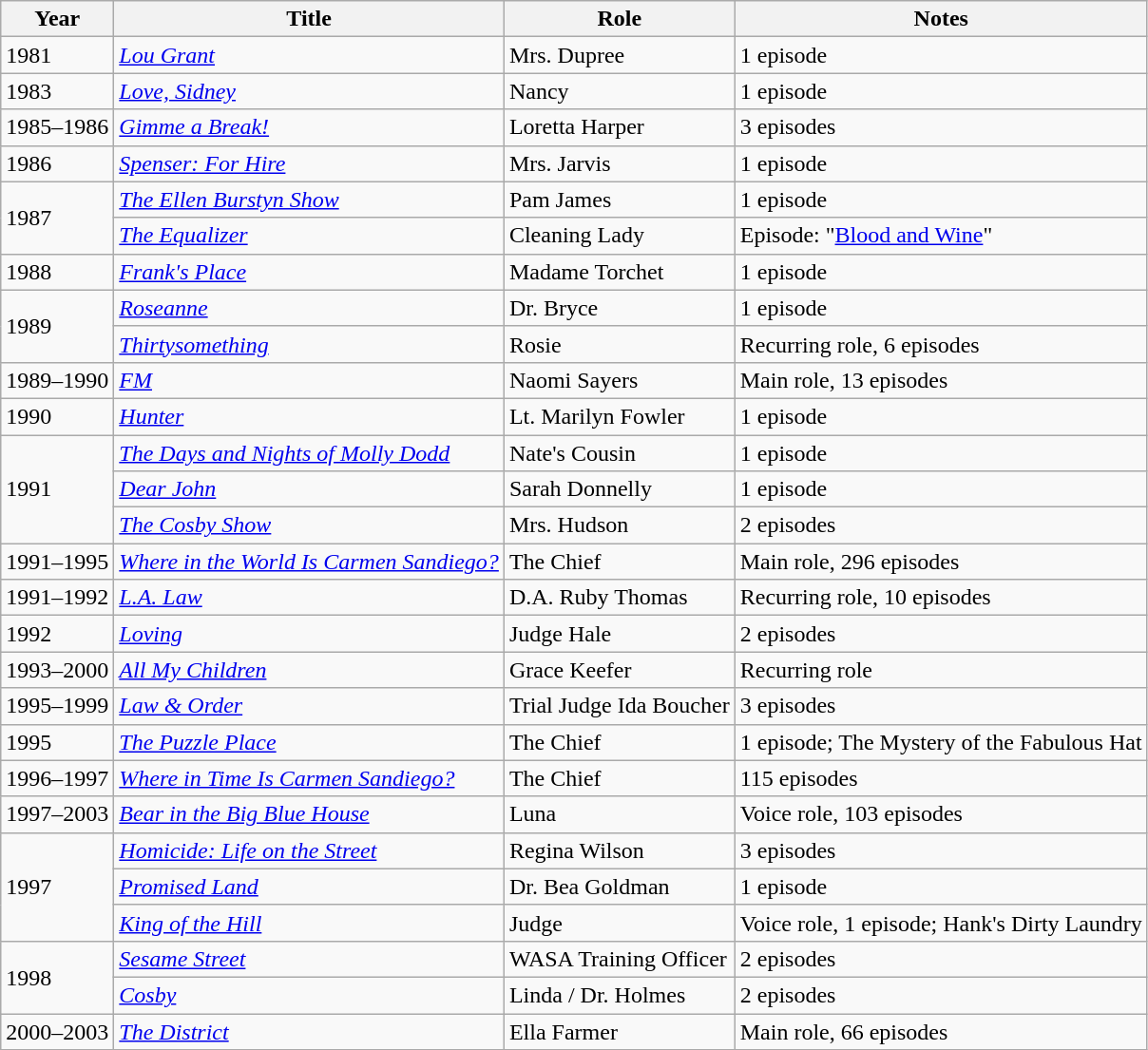<table class="wikitable sortable">
<tr>
<th>Year</th>
<th>Title</th>
<th>Role</th>
<th class="unsortable">Notes</th>
</tr>
<tr>
<td>1981</td>
<td><em><a href='#'>Lou Grant</a></em></td>
<td>Mrs. Dupree</td>
<td>1 episode</td>
</tr>
<tr>
<td>1983</td>
<td><em><a href='#'>Love, Sidney</a></em></td>
<td>Nancy</td>
<td>1 episode</td>
</tr>
<tr>
<td>1985–1986</td>
<td><em><a href='#'>Gimme a Break!</a></em></td>
<td>Loretta Harper</td>
<td>3 episodes</td>
</tr>
<tr>
<td>1986</td>
<td><em><a href='#'>Spenser: For Hire</a></em></td>
<td>Mrs. Jarvis</td>
<td>1 episode</td>
</tr>
<tr>
<td rowspan="2">1987</td>
<td><em><a href='#'>The Ellen Burstyn Show</a></em></td>
<td>Pam James</td>
<td>1 episode</td>
</tr>
<tr>
<td><em><a href='#'>The Equalizer</a></em></td>
<td>Cleaning Lady</td>
<td>Episode: "<a href='#'>Blood and Wine</a>"</td>
</tr>
<tr>
<td>1988</td>
<td><em><a href='#'>Frank's Place</a></em></td>
<td>Madame Torchet</td>
<td>1 episode</td>
</tr>
<tr>
<td rowspan="2">1989</td>
<td><em><a href='#'>Roseanne</a></em></td>
<td>Dr. Bryce</td>
<td>1 episode</td>
</tr>
<tr>
<td><em><a href='#'>Thirtysomething</a></em></td>
<td>Rosie</td>
<td>Recurring role, 6 episodes</td>
</tr>
<tr>
<td>1989–1990</td>
<td><em><a href='#'>FM</a></em></td>
<td>Naomi Sayers</td>
<td>Main role, 13 episodes</td>
</tr>
<tr>
<td>1990</td>
<td><em><a href='#'>Hunter</a></em></td>
<td>Lt. Marilyn Fowler</td>
<td>1 episode</td>
</tr>
<tr>
<td rowspan="3">1991</td>
<td><em><a href='#'>The Days and Nights of Molly Dodd</a></em></td>
<td>Nate's Cousin</td>
<td>1 episode</td>
</tr>
<tr>
<td><em><a href='#'>Dear John</a></em></td>
<td>Sarah Donnelly</td>
<td>1 episode</td>
</tr>
<tr>
<td><em><a href='#'>The Cosby Show</a></em></td>
<td>Mrs. Hudson</td>
<td>2 episodes</td>
</tr>
<tr>
<td>1991–1995</td>
<td><em><a href='#'>Where in the World Is Carmen Sandiego?</a></em></td>
<td>The Chief</td>
<td>Main role, 296 episodes</td>
</tr>
<tr>
<td>1991–1992</td>
<td><em><a href='#'>L.A. Law</a></em></td>
<td>D.A. Ruby Thomas</td>
<td>Recurring role, 10 episodes</td>
</tr>
<tr>
<td>1992</td>
<td><em><a href='#'>Loving</a></em></td>
<td>Judge Hale</td>
<td>2 episodes</td>
</tr>
<tr>
<td>1993–2000</td>
<td><em><a href='#'>All My Children</a></em></td>
<td>Grace Keefer</td>
<td>Recurring role</td>
</tr>
<tr>
<td>1995–1999</td>
<td><em><a href='#'>Law & Order</a></em></td>
<td>Trial Judge Ida Boucher</td>
<td>3 episodes</td>
</tr>
<tr>
<td>1995</td>
<td><em><a href='#'>The Puzzle Place</a></em></td>
<td>The Chief</td>
<td>1 episode; The Mystery of the Fabulous Hat</td>
</tr>
<tr>
<td>1996–1997</td>
<td><em><a href='#'>Where in Time Is Carmen Sandiego?</a></em></td>
<td>The Chief</td>
<td>115 episodes</td>
</tr>
<tr>
<td>1997–2003</td>
<td><em><a href='#'>Bear in the Big Blue House</a></em></td>
<td>Luna</td>
<td>Voice role, 103 episodes</td>
</tr>
<tr>
<td rowspan="3">1997</td>
<td><em><a href='#'>Homicide: Life on the Street</a></em></td>
<td>Regina Wilson</td>
<td>3 episodes</td>
</tr>
<tr>
<td><em><a href='#'>Promised Land</a></em></td>
<td>Dr. Bea Goldman</td>
<td>1 episode</td>
</tr>
<tr>
<td><em><a href='#'>King of the Hill</a></em></td>
<td>Judge</td>
<td>Voice role, 1 episode; Hank's Dirty Laundry</td>
</tr>
<tr>
<td rowspan="2">1998</td>
<td><em><a href='#'>Sesame Street</a></em></td>
<td>WASA Training Officer</td>
<td>2 episodes</td>
</tr>
<tr>
<td><em><a href='#'>Cosby</a></em></td>
<td>Linda / Dr. Holmes</td>
<td>2 episodes</td>
</tr>
<tr>
<td>2000–2003</td>
<td><em><a href='#'>The District</a></em></td>
<td>Ella Farmer</td>
<td>Main role, 66 episodes</td>
</tr>
</table>
